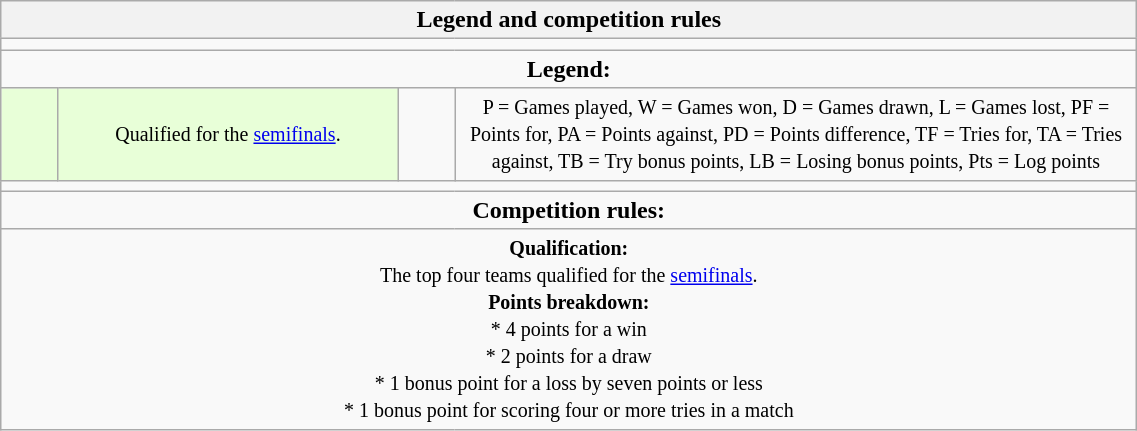<table class="wikitable collapsible collapsed" style="text-align:center; font-size:100%; width:60%;">
<tr>
<th colspan="100%" style="border:0px">Legend and competition rules</th>
</tr>
<tr>
<td colspan="100%"></td>
</tr>
<tr>
<td colspan="100%" style="border:0px"><strong>Legend:</strong></td>
</tr>
<tr>
<td style="width:5%; background:#E8FFD8"></td>
<td style="width:30%; background:#E8FFD8"><small>Qualified for the <a href='#'>semifinals</a>.</small></td>
<td style="width:5%;"></td>
<td style="width:60%;"><small>P = Games played, W = Games won, D = Games drawn, L = Games lost, PF = Points for, PA = Points against, PD = Points difference, TF = Tries for, TA = Tries against, TB = Try bonus points, LB = Losing bonus points, Pts = Log points</small></td>
</tr>
<tr>
<td colspan="100%"></td>
</tr>
<tr>
<td colspan="100%" style="border:0px"><strong>Competition rules:</strong></td>
</tr>
<tr>
<td colspan="100%"><small><strong>Qualification:</strong></small><br><small>The top four teams qualified for the <a href='#'>semifinals</a>.</small><br><small><strong>Points breakdown:</strong><br>* 4 points for a win<br>* 2 points for a draw<br>* 1 bonus point for a loss by seven points or less<br>* 1 bonus point for scoring four or more tries in a match</small></td>
</tr>
</table>
